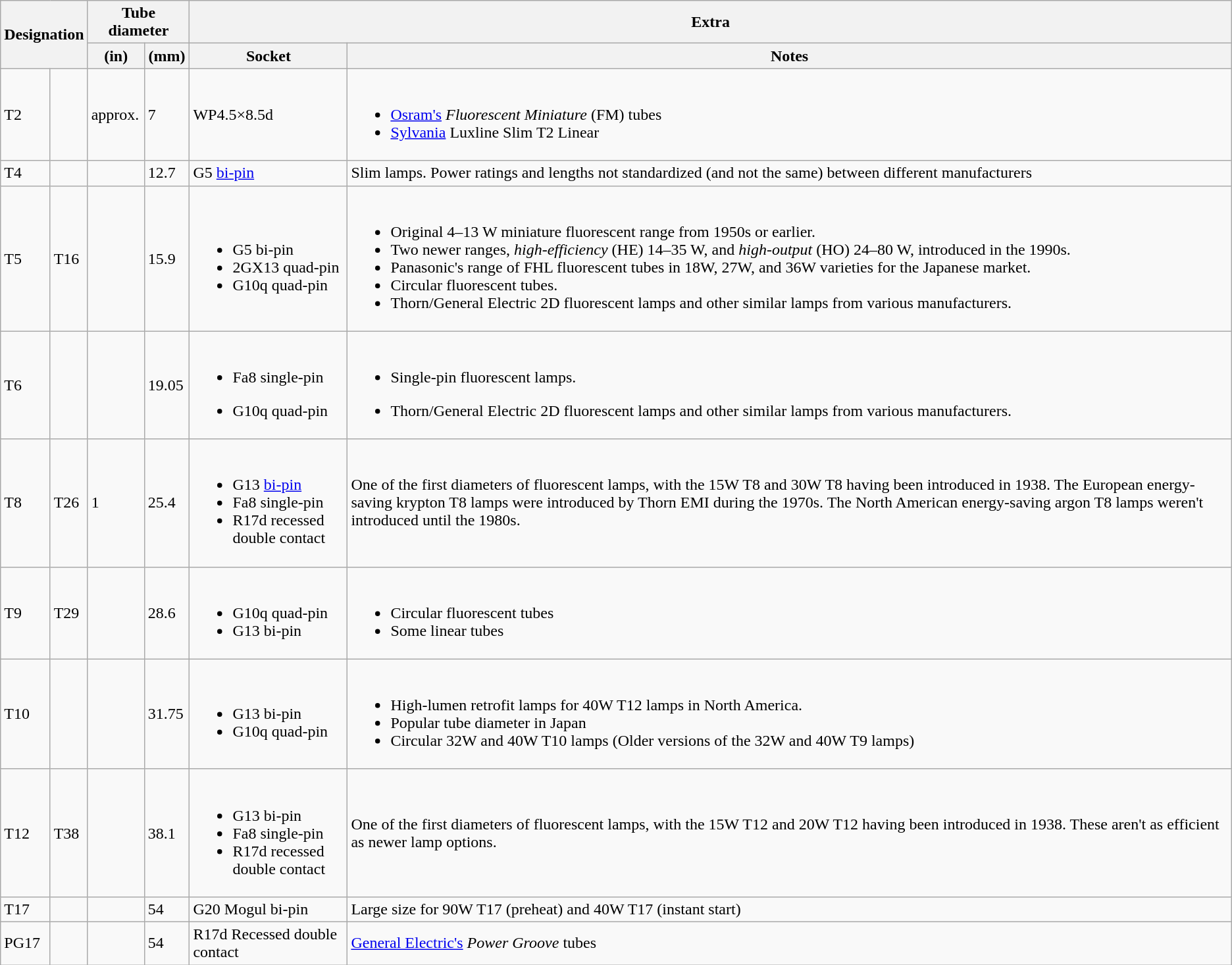<table class="wikitable">
<tr>
<th colspan=2 rowspan=2>Designation</th>
<th colspan=2>Tube diameter</th>
<th colspan=2>Extra</th>
</tr>
<tr>
<th>(in)</th>
<th>(mm)</th>
<th>Socket</th>
<th>Notes</th>
</tr>
<tr>
<td>T2</td>
<td></td>
<td> approx.</td>
<td>7</td>
<td>WP4.5×8.5d</td>
<td><br><ul><li><a href='#'>Osram's</a> <em>Fluorescent Miniature</em> (FM) tubes</li><li><a href='#'>Sylvania</a> Luxline Slim T2 Linear</li></ul></td>
</tr>
<tr>
<td>T4</td>
<td></td>
<td></td>
<td>12.7</td>
<td>G5 <a href='#'>bi-pin</a></td>
<td>Slim lamps. Power ratings and lengths not standardized (and not the same) between different manufacturers</td>
</tr>
<tr>
<td>T5</td>
<td>T16</td>
<td></td>
<td>15.9</td>
<td><br><ul><li>G5 bi-pin</li><li>2GX13 quad-pin</li><li>G10q quad-pin</li></ul></td>
<td><br><ul><li>Original 4–13 W miniature fluorescent range from 1950s or earlier.</li><li>Two newer ranges, <em>high-efficiency</em> (HE) 14–35 W, and <em>high-output</em> (HO) 24–80 W, introduced in the 1990s.</li><li>Panasonic's range of FHL fluorescent tubes in 18W, 27W, and 36W varieties for the Japanese market.</li><li>Circular fluorescent tubes.</li><li>Thorn/General Electric 2D fluorescent lamps and other similar lamps from various manufacturers.</li></ul></td>
</tr>
<tr>
<td>T6</td>
<td></td>
<td></td>
<td>19.05</td>
<td><br><ul><li>Fa8 single-pin</li></ul><ul><li>G10q quad-pin</li></ul></td>
<td><br><ul><li>Single-pin fluorescent lamps.</li></ul><ul><li>Thorn/General Electric 2D fluorescent lamps and other similar lamps from various manufacturers.</li></ul></td>
</tr>
<tr>
<td>T8</td>
<td>T26</td>
<td>1</td>
<td>25.4</td>
<td><br><ul><li>G13 <a href='#'>bi-pin</a></li><li>Fa8 single-pin</li><li>R17d recessed double contact</li></ul></td>
<td>One of the first diameters of fluorescent lamps, with the 15W T8 and 30W T8 having been introduced in 1938. The European energy-saving krypton T8 lamps were introduced by Thorn EMI during the 1970s. The North American energy-saving argon T8 lamps weren't introduced until the 1980s.</td>
</tr>
<tr>
<td>T9</td>
<td>T29</td>
<td></td>
<td>28.6</td>
<td><br><ul><li>G10q quad-pin</li><li>G13 bi-pin</li></ul></td>
<td><br><ul><li>Circular fluorescent tubes</li><li>Some linear tubes</li></ul></td>
</tr>
<tr>
<td>T10</td>
<td></td>
<td></td>
<td>31.75</td>
<td><br><ul><li>G13 bi-pin</li><li>G10q quad-pin</li></ul></td>
<td><br><ul><li>High-lumen retrofit lamps for 40W T12 lamps in North America.</li><li>Popular tube diameter in Japan</li><li>Circular 32W and 40W T10 lamps (Older versions of the 32W and 40W T9 lamps)</li></ul></td>
</tr>
<tr>
<td>T12</td>
<td>T38</td>
<td></td>
<td>38.1</td>
<td><br><ul><li>G13 bi-pin</li><li>Fa8 single-pin</li><li>R17d recessed double contact</li></ul></td>
<td>One of the first diameters of fluorescent lamps, with the 15W T12 and 20W T12 having been introduced in 1938. These aren't as efficient as newer lamp options.</td>
</tr>
<tr>
<td>T17</td>
<td></td>
<td></td>
<td>54</td>
<td>G20 Mogul bi-pin</td>
<td>Large size for 90W T17 (preheat) and 40W T17 (instant start)</td>
</tr>
<tr>
<td>PG17</td>
<td></td>
<td></td>
<td>54</td>
<td>R17d Recessed double contact</td>
<td><a href='#'>General Electric's</a> <em>Power Groove</em> tubes</td>
</tr>
</table>
